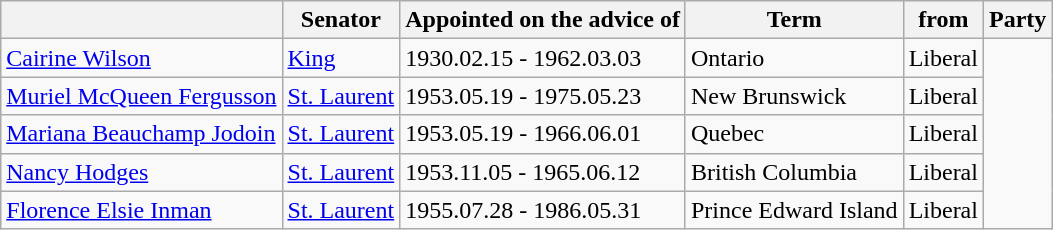<table class="sortable wikitable">
<tr>
<th></th>
<th>Senator</th>
<th>Appointed on the advice of</th>
<th>Term</th>
<th>from</th>
<th>Party</th>
</tr>
<tr>
<td><a href='#'>Cairine Wilson</a></td>
<td><a href='#'>King</a></td>
<td>1930.02.15 - 1962.03.03</td>
<td>Ontario</td>
<td>Liberal</td>
</tr>
<tr>
<td><a href='#'>Muriel McQueen Fergusson</a></td>
<td><a href='#'>St. Laurent</a></td>
<td>1953.05.19 - 1975.05.23</td>
<td>New Brunswick</td>
<td>Liberal</td>
</tr>
<tr>
<td><a href='#'>Mariana Beauchamp Jodoin</a></td>
<td><a href='#'>St. Laurent</a></td>
<td>1953.05.19 - 1966.06.01</td>
<td>Quebec</td>
<td>Liberal</td>
</tr>
<tr>
<td><a href='#'>Nancy Hodges</a></td>
<td><a href='#'>St. Laurent</a></td>
<td>1953.11.05 - 1965.06.12</td>
<td>British Columbia</td>
<td>Liberal</td>
</tr>
<tr>
<td><a href='#'>Florence Elsie Inman</a></td>
<td><a href='#'>St. Laurent</a></td>
<td>1955.07.28 - 1986.05.31</td>
<td>Prince Edward Island</td>
<td>Liberal</td>
</tr>
</table>
